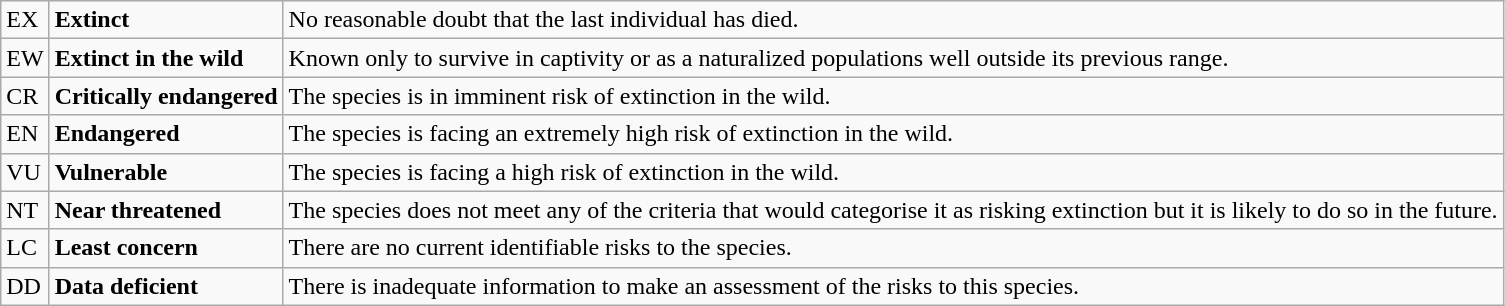<table class="wikitable" style="text-align:left">
<tr>
<td>EX</td>
<td><strong>Extinct</strong></td>
<td>No reasonable doubt that the last individual has died.</td>
</tr>
<tr>
<td>EW</td>
<td><strong>Extinct in the wild</strong></td>
<td>Known only to survive in captivity or as a naturalized populations well outside its previous range.</td>
</tr>
<tr>
<td>CR</td>
<td><strong>Critically endangered</strong></td>
<td>The species is in imminent risk of extinction in the wild.</td>
</tr>
<tr>
<td>EN</td>
<td><strong>Endangered</strong></td>
<td>The species is facing an extremely high risk of extinction in the wild.</td>
</tr>
<tr>
<td>VU</td>
<td><strong>Vulnerable</strong></td>
<td>The species is facing a high risk of extinction in the wild.</td>
</tr>
<tr>
<td>NT</td>
<td><strong>Near threatened</strong></td>
<td>The species does not meet any of the criteria that would categorise it as risking extinction but it is likely to do so in the future.</td>
</tr>
<tr>
<td>LC</td>
<td><strong>Least concern</strong></td>
<td>There are no current identifiable risks to the species.</td>
</tr>
<tr>
<td>DD</td>
<td><strong>Data deficient</strong></td>
<td>There is inadequate information to make an assessment of the risks to this species.</td>
</tr>
</table>
